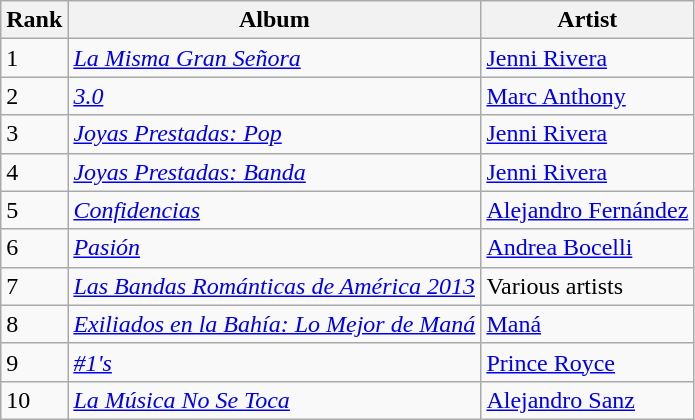<table class="wikitable sortable">
<tr>
<th>Rank</th>
<th>Album</th>
<th>Artist</th>
</tr>
<tr>
<td>1</td>
<td><em><a href='#'>La Misma Gran Señora</a></em></td>
<td><a href='#'>Jenni Rivera</a></td>
</tr>
<tr>
<td>2</td>
<td><em><a href='#'>3.0</a></em></td>
<td><a href='#'>Marc Anthony</a></td>
</tr>
<tr>
<td>3</td>
<td><em><a href='#'>Joyas Prestadas: Pop</a></em></td>
<td><a href='#'>Jenni Rivera</a></td>
</tr>
<tr>
<td>4</td>
<td><em><a href='#'>Joyas Prestadas: Banda</a></em></td>
<td><a href='#'>Jenni Rivera</a></td>
</tr>
<tr>
<td>5</td>
<td><em><a href='#'>Confidencias</a></em></td>
<td><a href='#'>Alejandro Fernández</a></td>
</tr>
<tr>
<td>6</td>
<td><em><a href='#'>Pasión</a></em></td>
<td><a href='#'>Andrea Bocelli</a></td>
</tr>
<tr>
<td>7</td>
<td><em><a href='#'>Las Bandas Románticas de América 2013</a></em></td>
<td>Various artists</td>
</tr>
<tr>
<td>8</td>
<td><em><a href='#'>Exiliados en la Bahía: Lo Mejor de Maná</a></em></td>
<td><a href='#'>Maná</a></td>
</tr>
<tr>
<td>9</td>
<td><em><a href='#'>#1's</a></em></td>
<td><a href='#'>Prince Royce</a></td>
</tr>
<tr>
<td>10</td>
<td><em><a href='#'>La Música No Se Toca</a></em></td>
<td><a href='#'>Alejandro Sanz</a></td>
</tr>
</table>
